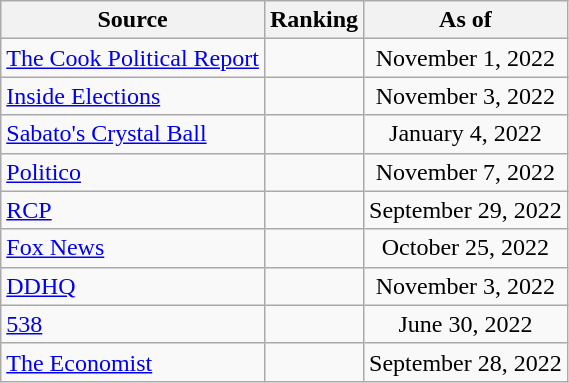<table class="wikitable" style="text-align:center">
<tr>
<th>Source</th>
<th>Ranking</th>
<th>As of</th>
</tr>
<tr>
<td align=left><a href='#'>The Cook Political Report</a></td>
<td></td>
<td>November 1, 2022</td>
</tr>
<tr>
<td align=left><a href='#'>Inside Elections</a></td>
<td></td>
<td>November 3, 2022</td>
</tr>
<tr>
<td align=left><a href='#'>Sabato's Crystal Ball</a></td>
<td></td>
<td>January 4, 2022</td>
</tr>
<tr>
<td align="left"><a href='#'>Politico</a></td>
<td></td>
<td>November 7, 2022</td>
</tr>
<tr>
<td align="left"><a href='#'>RCP</a></td>
<td></td>
<td>September 29, 2022</td>
</tr>
<tr>
<td align=left><a href='#'>Fox News</a></td>
<td></td>
<td>October 25, 2022</td>
</tr>
<tr>
<td align="left"><a href='#'>DDHQ</a></td>
<td></td>
<td>November 3, 2022</td>
</tr>
<tr>
<td align="left"><a href='#'>538</a></td>
<td></td>
<td>June 30, 2022</td>
</tr>
<tr>
<td align="left"><a href='#'>The Economist</a></td>
<td></td>
<td>September 28, 2022</td>
</tr>
</table>
